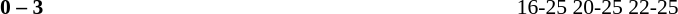<table width=100% cellspacing=1>
<tr>
<th width=20%></th>
<th width=12%></th>
<th width=20%></th>
<th width=33%></th>
<td></td>
</tr>
<tr style=font-size:90%>
<td align=right></td>
<td align=center><strong>0 – 3</strong></td>
<td></td>
<td>16-25 20-25 22-25</td>
</tr>
</table>
